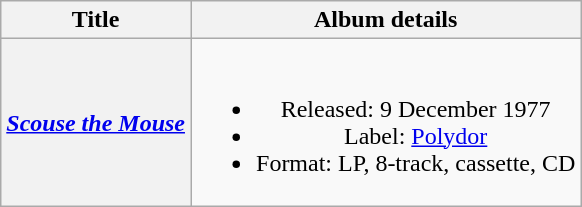<table class="wikitable plainrowheaders" style="text-align:center;">
<tr>
<th scope="col">Title</th>
<th scope="col">Album details</th>
</tr>
<tr>
<th scope="row"><em><a href='#'>Scouse the Mouse</a></em></th>
<td><br><ul><li>Released: 9 December 1977</li><li>Label: <a href='#'>Polydor</a></li><li>Format: LP, 8-track, cassette, CD</li></ul></td>
</tr>
</table>
